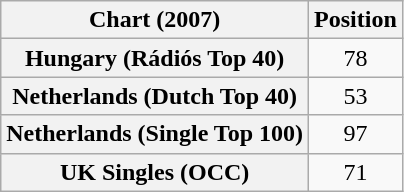<table class="wikitable sortable plainrowheaders" style="text-align:center">
<tr>
<th>Chart (2007)</th>
<th>Position</th>
</tr>
<tr>
<th scope="row">Hungary (Rádiós Top 40)</th>
<td>78</td>
</tr>
<tr>
<th scope="row">Netherlands (Dutch Top 40)</th>
<td>53</td>
</tr>
<tr>
<th scope="row">Netherlands (Single Top 100)</th>
<td>97</td>
</tr>
<tr>
<th scope="row">UK Singles (OCC)</th>
<td>71</td>
</tr>
</table>
